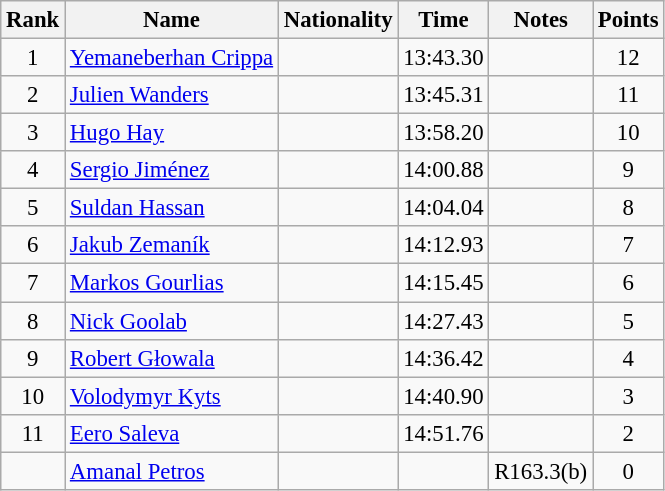<table class="wikitable sortable" style="text-align:center; font-size:95%">
<tr>
<th>Rank</th>
<th>Name</th>
<th>Nationality</th>
<th>Time</th>
<th>Notes</th>
<th>Points</th>
</tr>
<tr>
<td>1</td>
<td align=left><a href='#'>Yemaneberhan Crippa</a></td>
<td align=left></td>
<td>13:43.30</td>
<td></td>
<td>12</td>
</tr>
<tr>
<td>2</td>
<td align=left><a href='#'>Julien Wanders</a></td>
<td align=left></td>
<td>13:45.31</td>
<td></td>
<td>11</td>
</tr>
<tr>
<td>3</td>
<td align=left><a href='#'>Hugo Hay</a></td>
<td align=left></td>
<td>13:58.20</td>
<td></td>
<td>10</td>
</tr>
<tr>
<td>4</td>
<td align=left><a href='#'>Sergio Jiménez</a></td>
<td align=left></td>
<td>14:00.88</td>
<td></td>
<td>9</td>
</tr>
<tr>
<td>5</td>
<td align=left><a href='#'>Suldan Hassan</a></td>
<td align=left></td>
<td>14:04.04</td>
<td></td>
<td>8</td>
</tr>
<tr>
<td>6</td>
<td align=left><a href='#'>Jakub Zemaník</a></td>
<td align=left></td>
<td>14:12.93</td>
<td></td>
<td>7</td>
</tr>
<tr>
<td>7</td>
<td align=left><a href='#'>Markos Gourlias</a></td>
<td align=left></td>
<td>14:15.45</td>
<td></td>
<td>6</td>
</tr>
<tr>
<td>8</td>
<td align=left><a href='#'>Nick Goolab</a></td>
<td align=left></td>
<td>14:27.43</td>
<td></td>
<td>5</td>
</tr>
<tr>
<td>9</td>
<td align=left><a href='#'>Robert Głowala</a></td>
<td align=left></td>
<td>14:36.42</td>
<td></td>
<td>4</td>
</tr>
<tr>
<td>10</td>
<td align=left><a href='#'>Volodymyr Kyts</a></td>
<td align=left></td>
<td>14:40.90</td>
<td></td>
<td>3</td>
</tr>
<tr>
<td>11</td>
<td align=left><a href='#'>Eero Saleva</a></td>
<td align=left></td>
<td>14:51.76</td>
<td></td>
<td>2</td>
</tr>
<tr>
<td></td>
<td align=left><a href='#'>Amanal Petros</a></td>
<td align=left></td>
<td></td>
<td>R163.3(b)</td>
<td>0</td>
</tr>
</table>
